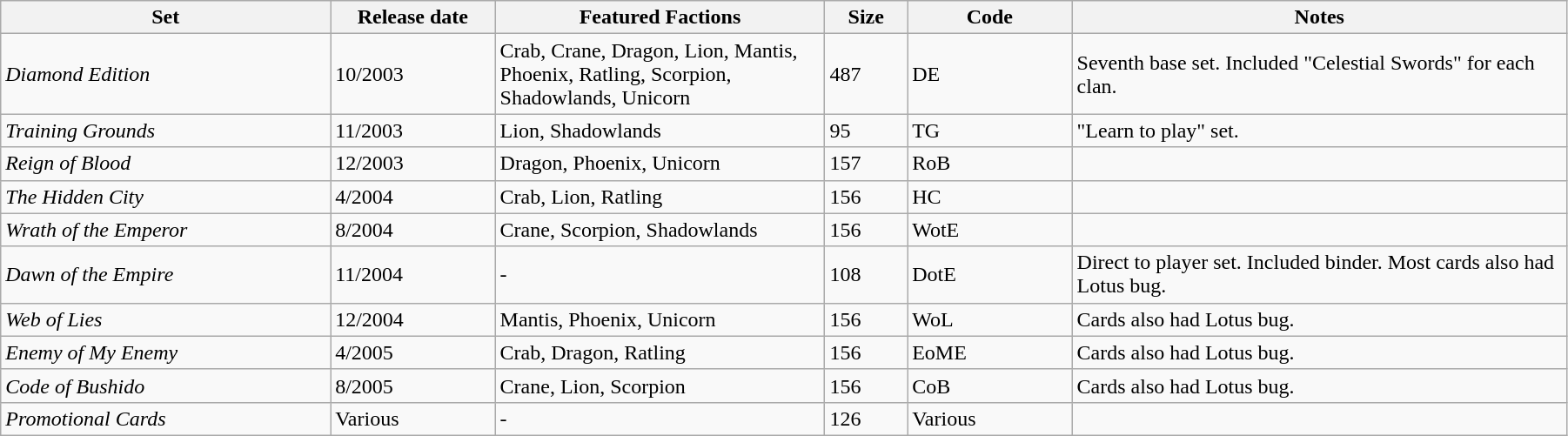<table class="wikitable" width="95%" align="center">
<tr>
<th width="20%">Set</th>
<th width="10%">Release date</th>
<th width="20%">Featured Factions</th>
<th width="5%">Size</th>
<th width="10%">Code</th>
<th width="30%">Notes</th>
</tr>
<tr>
<td><em>Diamond Edition</em></td>
<td>10/2003</td>
<td>Crab, Crane, Dragon, Lion, Mantis, Phoenix, Ratling, Scorpion, Shadowlands, Unicorn</td>
<td>487</td>
<td>DE</td>
<td>Seventh base set. Included "Celestial Swords" for each clan.</td>
</tr>
<tr>
<td><em>Training Grounds</em></td>
<td>11/2003</td>
<td>Lion, Shadowlands</td>
<td>95</td>
<td>TG</td>
<td>"Learn to play" set.</td>
</tr>
<tr>
<td><em>Reign of Blood</em></td>
<td>12/2003</td>
<td>Dragon, Phoenix, Unicorn</td>
<td>157</td>
<td>RoB</td>
<td></td>
</tr>
<tr>
<td><em>The Hidden City</em></td>
<td>4/2004</td>
<td>Crab, Lion, Ratling</td>
<td>156</td>
<td>HC</td>
<td></td>
</tr>
<tr>
<td><em>Wrath of the Emperor</em></td>
<td>8/2004</td>
<td>Crane, Scorpion, Shadowlands</td>
<td>156</td>
<td>WotE</td>
<td></td>
</tr>
<tr>
<td><em>Dawn of the Empire</em></td>
<td>11/2004</td>
<td>-</td>
<td>108</td>
<td>DotE</td>
<td>Direct to player set. Included binder.  Most cards also had Lotus bug.</td>
</tr>
<tr>
<td><em>Web of Lies</em></td>
<td>12/2004</td>
<td>Mantis, Phoenix, Unicorn</td>
<td>156</td>
<td>WoL</td>
<td>Cards also had Lotus bug.</td>
</tr>
<tr>
<td><em>Enemy of My Enemy</em></td>
<td>4/2005</td>
<td>Crab, Dragon, Ratling</td>
<td>156</td>
<td>EoME</td>
<td>Cards also had Lotus bug.</td>
</tr>
<tr>
<td><em>Code of Bushido</em></td>
<td>8/2005</td>
<td>Crane, Lion, Scorpion</td>
<td>156</td>
<td>CoB</td>
<td>Cards also had Lotus bug.</td>
</tr>
<tr>
<td><em>Promotional Cards</em></td>
<td>Various</td>
<td>-</td>
<td>126</td>
<td>Various</td>
<td></td>
</tr>
</table>
